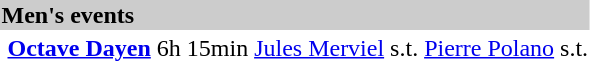<table>
<tr bgcolor="#cccccc">
<td colspan=7><strong>Men's events</strong></td>
</tr>
<tr>
<td><br></td>
<td><strong><a href='#'>Octave Dayen</a></strong><br><small></small></td>
<td align=right>6h 15min</td>
<td><a href='#'>Jules Merviel</a><br><small></small></td>
<td align=right>s.t.</td>
<td><a href='#'>Pierre Polano</a><br><small></small></td>
<td align=right>s.t.</td>
</tr>
</table>
